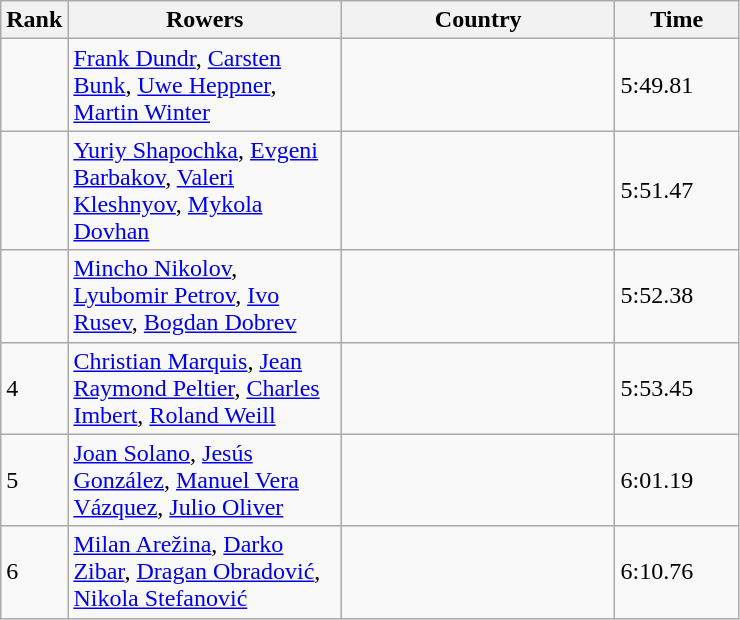<table class="wikitable">
<tr>
<th width=25>Rank</th>
<th width=175>Rowers</th>
<th width=175>Country</th>
<th width=75>Time</th>
</tr>
<tr>
<td></td>
<td><a href='#'>Frank Dundr</a>, <a href='#'>Carsten Bunk</a>, <a href='#'>Uwe Heppner</a>, <a href='#'>Martin Winter</a></td>
<td></td>
<td>5:49.81</td>
</tr>
<tr>
<td></td>
<td><a href='#'>Yuriy Shapochka</a>, <a href='#'>Evgeni Barbakov</a>, <a href='#'>Valeri Kleshnyov</a>, <a href='#'>Mykola Dovhan</a></td>
<td></td>
<td>5:51.47</td>
</tr>
<tr>
<td></td>
<td><a href='#'>Mincho Nikolov</a>, <a href='#'>Lyubomir Petrov</a>, <a href='#'>Ivo Rusev</a>, <a href='#'>Bogdan Dobrev</a></td>
<td></td>
<td>5:52.38</td>
</tr>
<tr>
<td>4</td>
<td><a href='#'>Christian Marquis</a>, <a href='#'>Jean Raymond Peltier</a>, <a href='#'>Charles Imbert</a>, <a href='#'>Roland Weill</a></td>
<td></td>
<td>5:53.45</td>
</tr>
<tr>
<td>5</td>
<td><a href='#'>Joan Solano</a>, <a href='#'>Jesús González</a>, <a href='#'>Manuel Vera Vázquez</a>, <a href='#'>Julio Oliver</a></td>
<td></td>
<td>6:01.19</td>
</tr>
<tr>
<td>6</td>
<td><a href='#'>Milan Arežina</a>, <a href='#'>Darko Zibar</a>, <a href='#'>Dragan Obradović</a>, <a href='#'>Nikola Stefanović</a></td>
<td></td>
<td>6:10.76</td>
</tr>
</table>
